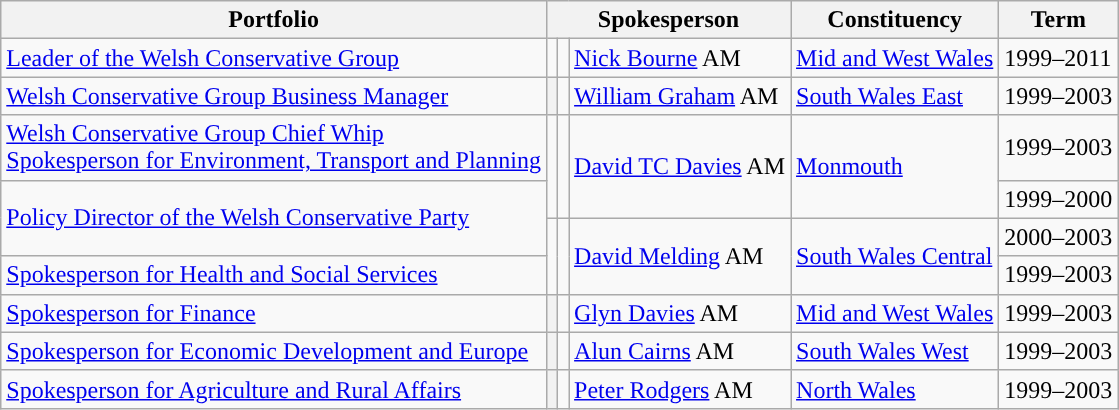<table class="wikitable">
<tr>
<th colspan="1">Portfolio</th>
<th colspan="3">Spokesperson</th>
<th colspan="1">Constituency</th>
<th colspan="1">Term</th>
</tr>
<tr>
<td><a href='#'>Leader of the Welsh Conservative Group</a></td>
<td style="background: "></td>
<td></td>
<td><a href='#'>Nick Bourne</a> AM</td>
<td><a href='#'>Mid and West Wales</a></td>
<td>1999–2011</td>
</tr>
<tr>
<td><a href='#'>Welsh Conservative Group Business Manager</a></td>
<th style="background-color: "></th>
<td></td>
<td><a href='#'>William Graham</a> AM</td>
<td><a href='#'>South Wales East</a></td>
<td>1999–2003</td>
</tr>
<tr>
<td><a href='#'>Welsh Conservative Group Chief Whip</a><br><a href='#'>Spokesperson for Environment, Transport and Planning</a></td>
<td rowspan="2" style="background: "></td>
<td rowspan="2"></td>
<td rowspan="2"><a href='#'>David TC Davies</a> AM</td>
<td rowspan="2"><a href='#'>Monmouth</a></td>
<td>1999–2003</td>
</tr>
<tr>
<td rowspan="2"><a href='#'>Policy Director of the Welsh Conservative Party</a></td>
<td>1999–2000</td>
</tr>
<tr>
<td rowspan="2" style="background-color: "></td>
<td rowspan="2"></td>
<td rowspan="2"><a href='#'>David Melding</a> AM</td>
<td rowspan="2"><a href='#'>South Wales Central</a></td>
<td>2000–2003</td>
</tr>
<tr>
<td><a href='#'>Spokesperson for Health and Social Services</a></td>
<td>1999–2003</td>
</tr>
<tr>
<td><a href='#'>Spokesperson for Finance</a></td>
<th style="background-color: "></th>
<td></td>
<td><a href='#'>Glyn Davies</a> AM</td>
<td><a href='#'>Mid and West Wales</a></td>
<td>1999–2003</td>
</tr>
<tr>
<td><a href='#'>Spokesperson for Economic Development and Europe</a></td>
<th style="background-color: "></th>
<td></td>
<td><a href='#'>Alun Cairns</a> AM</td>
<td><a href='#'>South Wales West</a></td>
<td>1999–2003</td>
</tr>
<tr>
<td><a href='#'>Spokesperson for Agriculture and Rural Affairs</a></td>
<th style="background-color: "></th>
<td></td>
<td><a href='#'>Peter Rodgers</a> AM</td>
<td><a href='#'>North Wales</a></td>
<td>1999–2003</td>
</tr>
</table>
